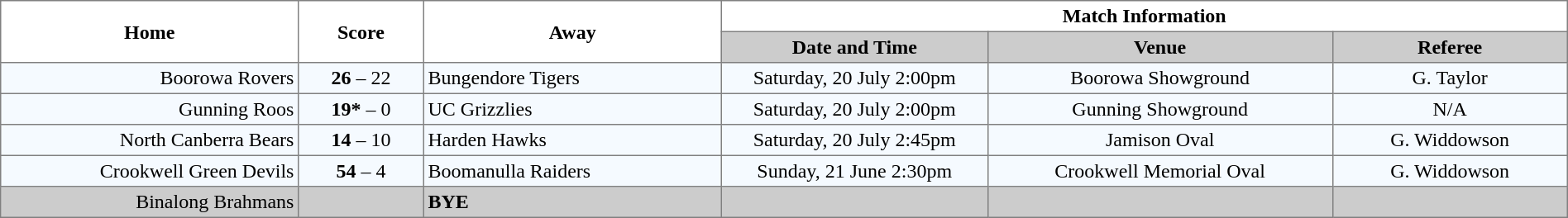<table border="1" cellpadding="3" cellspacing="0" width="100%" style="border-collapse:collapse;  text-align:center;">
<tr>
<th rowspan="2" width="19%">Home</th>
<th rowspan="2" width="8%">Score</th>
<th rowspan="2" width="19%">Away</th>
<th colspan="3">Match Information</th>
</tr>
<tr bgcolor="#CCCCCC">
<th width="17%">Date and Time</th>
<th width="22%">Venue</th>
<th width="50%">Referee</th>
</tr>
<tr style="text-align:center; background:#f5faff;">
<td align="right">Boorowa Rovers <strong></strong></td>
<td align="center"><strong>26</strong> – 22</td>
<td align="left"> Bungendore Tigers</td>
<td>Saturday, 20 July 2:00pm</td>
<td>Boorowa Showground</td>
<td>G. Taylor</td>
</tr>
<tr style="text-align:center; background:#f5faff;">
<td align="right">Gunning Roos </td>
<td align="center"><strong>19*</strong> – 0</td>
<td align="left"> UC Grizzlies</td>
<td>Saturday, 20 July 2:00pm</td>
<td>Gunning Showground</td>
<td>N/A</td>
</tr>
<tr style="text-align:center; background:#f5faff;">
<td align="right">North Canberra Bears </td>
<td align="center"><strong>14</strong> – 10</td>
<td align="left"> Harden Hawks</td>
<td>Saturday, 20 July 2:45pm</td>
<td>Jamison Oval</td>
<td>G. Widdowson</td>
</tr>
<tr style="text-align:center; background:#f5faff;">
<td align="right">Crookwell Green Devils </td>
<td align="center"><strong>54</strong> – 4</td>
<td align="left"> Boomanulla Raiders</td>
<td>Sunday, 21 June 2:30pm</td>
<td>Crookwell Memorial Oval</td>
<td>G. Widdowson</td>
</tr>
<tr style="text-align:center; background:#CCCCCC;">
<td align="right">Binalong Brahmans </td>
<td></td>
<td align="left"><strong>BYE</strong></td>
<td></td>
<td></td>
<td></td>
</tr>
</table>
